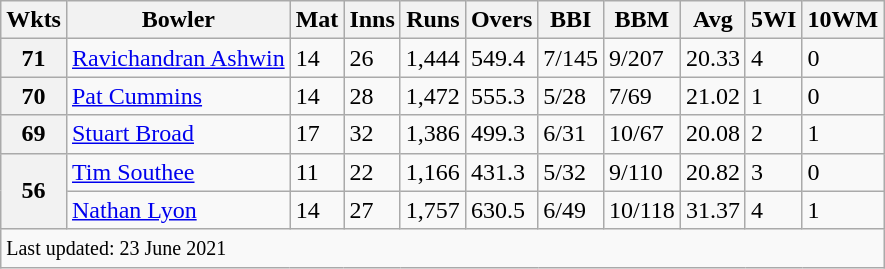<table class="wikitable sortable">
<tr>
<th>Wkts</th>
<th>Bowler</th>
<th>Mat</th>
<th>Inns</th>
<th>Runs</th>
<th>Overs</th>
<th>BBI</th>
<th>BBM</th>
<th>Avg</th>
<th>5WI</th>
<th>10WM</th>
</tr>
<tr>
<th>71</th>
<td> <a href='#'>Ravichandran Ashwin</a></td>
<td>14</td>
<td>26</td>
<td>1,444</td>
<td>549.4</td>
<td>7/145</td>
<td>9/207</td>
<td>20.33</td>
<td>4</td>
<td>0</td>
</tr>
<tr>
<th>70</th>
<td> <a href='#'>Pat Cummins</a></td>
<td>14</td>
<td>28</td>
<td>1,472</td>
<td>555.3</td>
<td>5/28</td>
<td>7/69</td>
<td>21.02</td>
<td>1</td>
<td>0</td>
</tr>
<tr>
<th>69</th>
<td> <a href='#'>Stuart Broad</a></td>
<td>17</td>
<td>32</td>
<td>1,386</td>
<td>499.3</td>
<td>6/31</td>
<td>10/67</td>
<td>20.08</td>
<td>2</td>
<td>1</td>
</tr>
<tr>
<th rowspan=2>56</th>
<td> <a href='#'>Tim Southee</a></td>
<td>11</td>
<td>22</td>
<td>1,166</td>
<td>431.3</td>
<td>5/32</td>
<td>9/110</td>
<td>20.82</td>
<td>3</td>
<td>0</td>
</tr>
<tr>
<td> <a href='#'>Nathan Lyon</a></td>
<td>14</td>
<td>27</td>
<td>1,757</td>
<td>630.5</td>
<td>6/49</td>
<td>10/118</td>
<td>31.37</td>
<td>4</td>
<td>1</td>
</tr>
<tr class="sortbottom">
<td colspan=11><small> Last updated: 23 June 2021</small></td>
</tr>
</table>
